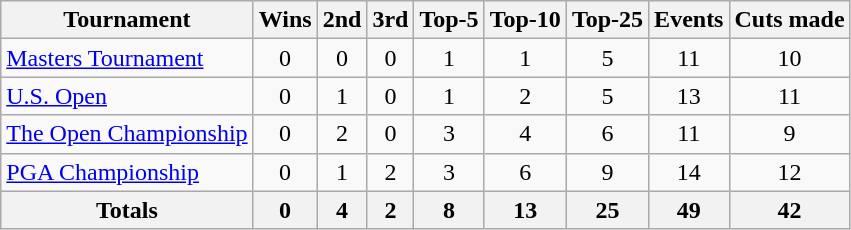<table class=wikitable style=text-align:center>
<tr>
<th>Tournament</th>
<th>Wins</th>
<th>2nd</th>
<th>3rd</th>
<th>Top-5</th>
<th>Top-10</th>
<th>Top-25</th>
<th>Events</th>
<th>Cuts made</th>
</tr>
<tr>
<td align=left><a href='#'>Masters Tournament</a></td>
<td>0</td>
<td>0</td>
<td>0</td>
<td>1</td>
<td>1</td>
<td>5</td>
<td>11</td>
<td>10</td>
</tr>
<tr>
<td align=left><a href='#'>U.S. Open</a></td>
<td>0</td>
<td>1</td>
<td>0</td>
<td>1</td>
<td>2</td>
<td>5</td>
<td>13</td>
<td>11</td>
</tr>
<tr>
<td align=left><a href='#'>The Open Championship</a></td>
<td>0</td>
<td>2</td>
<td>0</td>
<td>3</td>
<td>4</td>
<td>6</td>
<td>11</td>
<td>9</td>
</tr>
<tr>
<td align=left><a href='#'>PGA Championship</a></td>
<td>0</td>
<td>1</td>
<td>2</td>
<td>3</td>
<td>6</td>
<td>9</td>
<td>14</td>
<td>12</td>
</tr>
<tr>
<th>Totals</th>
<th>0</th>
<th>4</th>
<th>2</th>
<th>8</th>
<th>13</th>
<th>25</th>
<th>49</th>
<th>42</th>
</tr>
</table>
